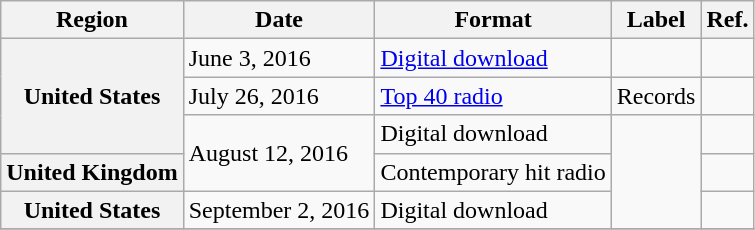<table class="wikitable sortable plainrowheaders">
<tr>
<th scope="col">Region</th>
<th scope="col">Date</th>
<th scope="col">Format</th>
<th scope="col">Label</th>
<th scope="col">Ref.</th>
</tr>
<tr>
<th scope="row" rowspan="3">United States</th>
<td>June 3, 2016</td>
<td><a href='#'>Digital download</a></td>
<td></td>
<td></td>
</tr>
<tr>
<td>July 26, 2016</td>
<td><a href='#'>Top 40 radio</a></td>
<td>Records</td>
<td></td>
</tr>
<tr>
<td rowspan="2">August 12, 2016</td>
<td>Digital download<br></td>
<td rowspan="3"></td>
<td></td>
</tr>
<tr>
<th scope="row">United Kingdom</th>
<td>Contemporary hit radio</td>
<td></td>
</tr>
<tr>
<th scope="row">United States</th>
<td>September 2, 2016</td>
<td>Digital download<br></td>
<td></td>
</tr>
<tr>
</tr>
</table>
